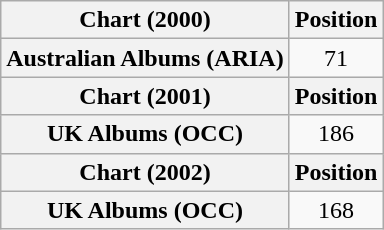<table class="wikitable plainrowheaders" style="text-align:center">
<tr>
<th scope="col">Chart (2000)</th>
<th scope="col">Position</th>
</tr>
<tr>
<th scope="row">Australian Albums (ARIA)</th>
<td>71</td>
</tr>
<tr>
<th scope="col">Chart (2001)</th>
<th scope="col">Position</th>
</tr>
<tr>
<th scope="row">UK Albums (OCC)</th>
<td>186</td>
</tr>
<tr>
<th scope="col">Chart (2002)</th>
<th scope="col">Position</th>
</tr>
<tr>
<th scope="row">UK Albums (OCC)</th>
<td>168</td>
</tr>
</table>
